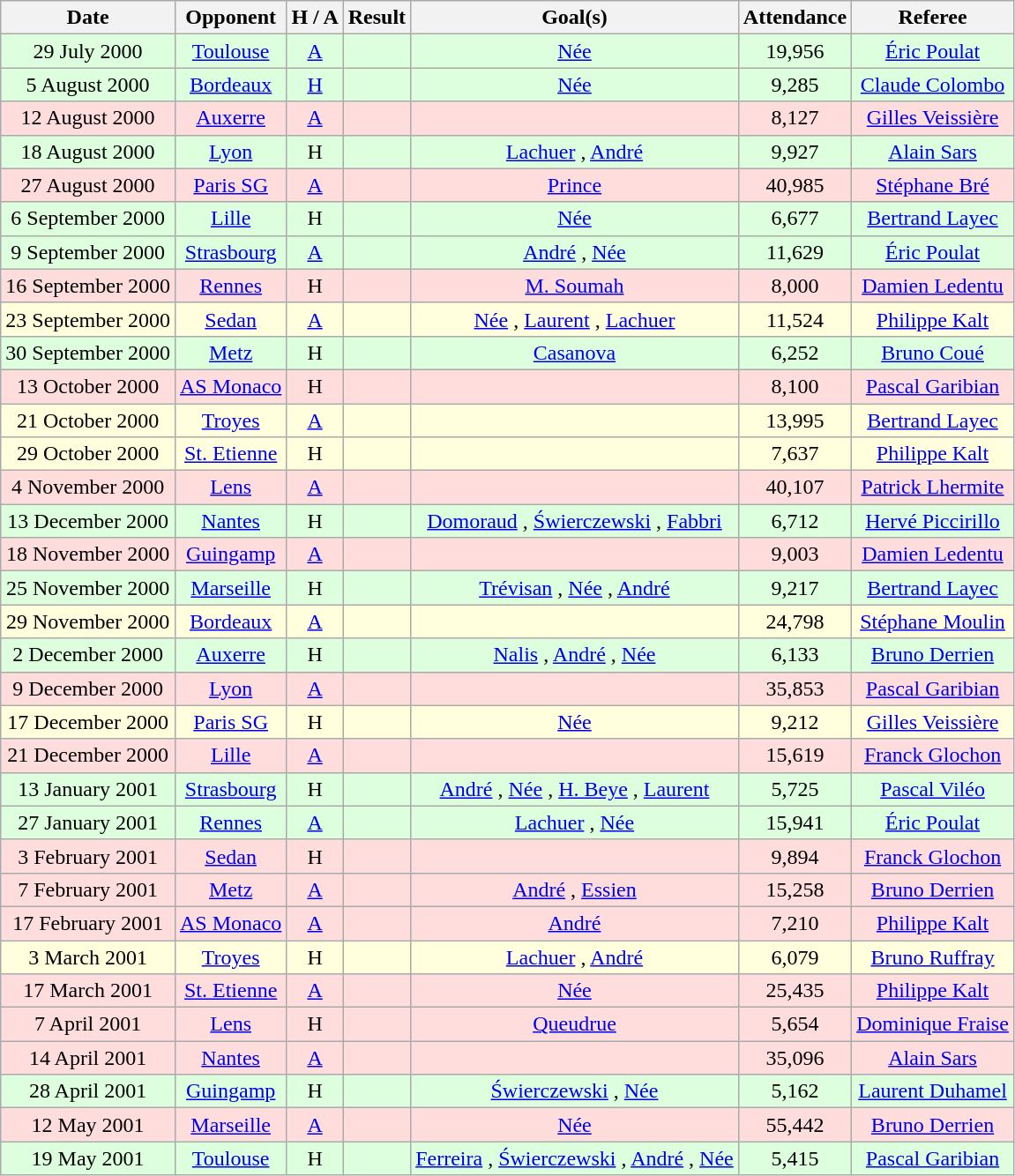<table class="wikitable sortable" style="text-align:center">
<tr>
<th class="sortable">Date</th>
<th>Opponent</th>
<th>H / A</th>
<th>Result</th>
<th>Goal(s)</th>
<th>Attendance</th>
<th>Referee</th>
</tr>
<tr style="background:#dfd;">
<td>29 July 2000</td>
<td><a href='#'>Toulouse</a></td>
<td><a href='#'>A</a></td>
<td></td>
<td><a href='#'>Née</a> </td>
<td>19,956</td>
<td><a href='#'>Éric Poulat</a></td>
</tr>
<tr style="background:#dfd;">
<td>5 August 2000</td>
<td><a href='#'>Bordeaux</a></td>
<td><a href='#'>H</a></td>
<td></td>
<td><a href='#'>Née</a> </td>
<td>9,285</td>
<td><a href='#'>Claude Colombo</a></td>
</tr>
<tr style="background:#fdd;">
<td>12 August 2000</td>
<td><a href='#'>Auxerre</a></td>
<td><a href='#'>A</a></td>
<td></td>
<td></td>
<td>8,127</td>
<td><a href='#'>Gilles Veissière</a></td>
</tr>
<tr style="background:#dfd;">
<td>18 August 2000</td>
<td><a href='#'>Lyon</a></td>
<td>H</td>
<td></td>
<td><a href='#'>Lachuer</a> , <a href='#'>André</a> </td>
<td>9,927</td>
<td><a href='#'>Alain Sars</a></td>
</tr>
<tr style="background:#fdd;">
<td>27 August 2000</td>
<td><a href='#'>Paris SG</a></td>
<td><a href='#'>A</a></td>
<td></td>
<td><a href='#'>Prince</a> </td>
<td>40,985</td>
<td><a href='#'>Stéphane Bré</a></td>
</tr>
<tr style="background:#dfd;">
<td>6 September 2000</td>
<td><a href='#'>Lille</a></td>
<td>H</td>
<td></td>
<td><a href='#'>Née</a> </td>
<td>6,677</td>
<td><a href='#'>Bertrand Layec</a></td>
</tr>
<tr style="background:#dfd;">
<td>9 September 2000</td>
<td><a href='#'>Strasbourg</a></td>
<td><a href='#'>A</a></td>
<td></td>
<td><a href='#'>André</a> , <a href='#'>Née</a> </td>
<td>11,629</td>
<td><a href='#'>Éric Poulat</a></td>
</tr>
<tr style="background:#fdd;">
<td>16 September 2000</td>
<td><a href='#'>Rennes</a></td>
<td>H</td>
<td></td>
<td><a href='#'>M. Soumah</a> </td>
<td>8,000</td>
<td><a href='#'>Damien Ledentu</a></td>
</tr>
<tr style="background:#ffd;">
<td>23 September 2000</td>
<td><a href='#'>Sedan</a></td>
<td><a href='#'>A</a></td>
<td></td>
<td><a href='#'>Née</a> , <a href='#'>Laurent</a> , <a href='#'>Lachuer</a> </td>
<td>11,524</td>
<td><a href='#'>Philippe Kalt</a></td>
</tr>
<tr style="background:#dfd;">
<td>30 September 2000</td>
<td><a href='#'>Metz</a></td>
<td>H</td>
<td></td>
<td><a href='#'>Casanova</a> </td>
<td>6,252</td>
<td><a href='#'>Bruno Coué</a></td>
</tr>
<tr style="background:#fdd;">
<td>13 October 2000</td>
<td><a href='#'>AS Monaco</a></td>
<td>H</td>
<td></td>
<td></td>
<td>8,100</td>
<td><a href='#'>Pascal Garibian</a></td>
</tr>
<tr style="background:#ffd;">
<td>21 October 2000</td>
<td><a href='#'>Troyes</a></td>
<td><a href='#'>A</a></td>
<td></td>
<td></td>
<td>13,995</td>
<td><a href='#'>Bertrand Layec</a></td>
</tr>
<tr style="background:#ffd;">
<td>29 October 2000</td>
<td><a href='#'>St. Etienne</a></td>
<td>H</td>
<td></td>
<td></td>
<td>7,637</td>
<td><a href='#'>Philippe Kalt</a></td>
</tr>
<tr style="background:#fdd;">
<td>4 November 2000</td>
<td><a href='#'>Lens</a></td>
<td><a href='#'>A</a></td>
<td></td>
<td></td>
<td>40,107</td>
<td><a href='#'>Patrick Lhermite</a></td>
</tr>
<tr style="background:#dfd;">
<td>13 December 2000</td>
<td><a href='#'>Nantes</a></td>
<td>H</td>
<td></td>
<td><a href='#'>Domoraud</a> , <a href='#'>Świerczewski</a> , <a href='#'>Fabbri</a> </td>
<td>6,712</td>
<td><a href='#'>Hervé Piccirillo</a></td>
</tr>
<tr style="background:#fdd;">
<td>18 November 2000</td>
<td><a href='#'>Guingamp</a></td>
<td><a href='#'>A</a></td>
<td></td>
<td></td>
<td>9,003</td>
<td><a href='#'>Damien Ledentu</a></td>
</tr>
<tr style="background:#dfd;">
<td>25 November 2000</td>
<td><a href='#'>Marseille</a></td>
<td>H</td>
<td></td>
<td><a href='#'>Trévisan</a> , <a href='#'>Née</a> , <a href='#'>André</a> </td>
<td>9,217</td>
<td><a href='#'>Bertrand Layec</a></td>
</tr>
<tr style="background:#ffd;">
<td>29 November 2000</td>
<td><a href='#'>Bordeaux</a></td>
<td><a href='#'>A</a></td>
<td></td>
<td></td>
<td>24,798</td>
<td><a href='#'>Stéphane Moulin</a></td>
</tr>
<tr style="background:#dfd;">
<td>2 December 2000</td>
<td><a href='#'>Auxerre</a></td>
<td>H</td>
<td></td>
<td><a href='#'>Nalis</a> , <a href='#'>André</a> , <a href='#'>Née</a> </td>
<td>6,133</td>
<td><a href='#'>Bruno Derrien</a></td>
</tr>
<tr style="background:#fdd;">
<td>9 December 2000</td>
<td><a href='#'>Lyon</a></td>
<td><a href='#'>A</a></td>
<td></td>
<td></td>
<td>35,853</td>
<td><a href='#'>Pascal Garibian</a></td>
</tr>
<tr style="background:#ffd;">
<td>17 December 2000</td>
<td><a href='#'>Paris SG</a></td>
<td>H</td>
<td></td>
<td><a href='#'>Née</a> </td>
<td>9,212</td>
<td><a href='#'>Gilles Veissière</a></td>
</tr>
<tr style="background:#fdd;">
<td>21 December 2000</td>
<td><a href='#'>Lille</a></td>
<td><a href='#'>A</a></td>
<td></td>
<td></td>
<td>15,619</td>
<td><a href='#'>Franck Glochon</a></td>
</tr>
<tr style="background:#dfd;">
<td>13 January 2001</td>
<td><a href='#'>Strasbourg</a></td>
<td>H</td>
<td></td>
<td><a href='#'>André</a> , <a href='#'>Née</a> , <a href='#'>H. Beye</a> , <a href='#'>Laurent</a> </td>
<td>5,725</td>
<td><a href='#'>Pascal Viléo</a></td>
</tr>
<tr style="background:#dfd;">
<td>27 January 2001</td>
<td><a href='#'>Rennes</a></td>
<td><a href='#'>A</a></td>
<td></td>
<td><a href='#'>Lachuer</a> , <a href='#'>Née</a> </td>
<td>15,941</td>
<td><a href='#'>Éric Poulat</a></td>
</tr>
<tr style="background:#fdd;">
<td>3 February 2001</td>
<td><a href='#'>Sedan</a></td>
<td>H</td>
<td></td>
<td></td>
<td>9,894</td>
<td><a href='#'>Franck Glochon</a></td>
</tr>
<tr style="background:#fdd;">
<td>7 February 2001</td>
<td><a href='#'>Metz</a></td>
<td><a href='#'>A</a></td>
<td></td>
<td><a href='#'>André</a> , <a href='#'>Essien</a> </td>
<td>15,258</td>
<td><a href='#'>Bruno Derrien</a></td>
</tr>
<tr style="background:#fdd;">
<td>17 February 2001</td>
<td><a href='#'>AS Monaco</a></td>
<td><a href='#'>A</a></td>
<td></td>
<td><a href='#'>André</a> </td>
<td>7,210</td>
<td><a href='#'>Philippe Kalt</a></td>
</tr>
<tr style="background:#ffd;">
<td>3 March 2001</td>
<td><a href='#'>Troyes</a></td>
<td>H</td>
<td></td>
<td><a href='#'>Lachuer</a> , <a href='#'>André</a> </td>
<td>6,079</td>
<td><a href='#'>Bruno Ruffray</a></td>
</tr>
<tr style="background:#fdd;">
<td>17 March 2001</td>
<td><a href='#'>St. Etienne</a></td>
<td><a href='#'>A</a></td>
<td></td>
<td><a href='#'>Née</a> </td>
<td>25,435</td>
<td><a href='#'>Philippe Kalt</a></td>
</tr>
<tr style="background:#fdd;">
<td>7 April 2001</td>
<td><a href='#'>Lens</a></td>
<td>H</td>
<td></td>
<td><a href='#'>Queudrue</a> </td>
<td>5,654</td>
<td><a href='#'>Dominique Fraise</a></td>
</tr>
<tr style="background:#fdd;">
<td>14 April 2001</td>
<td><a href='#'>Nantes</a></td>
<td><a href='#'>A</a></td>
<td></td>
<td></td>
<td>35,096</td>
<td><a href='#'>Alain Sars</a></td>
</tr>
<tr style="background:#dfd;">
<td>28 April 2001</td>
<td><a href='#'>Guingamp</a></td>
<td>H</td>
<td></td>
<td><a href='#'>Świerczewski</a> , <a href='#'>Née</a> </td>
<td>5,162</td>
<td><a href='#'>Laurent Duhamel</a></td>
</tr>
<tr style="background:#fdd;">
<td>12 May 2001</td>
<td><a href='#'>Marseille</a></td>
<td><a href='#'>A</a></td>
<td></td>
<td><a href='#'>Née</a> </td>
<td>55,442</td>
<td><a href='#'>Bruno Derrien</a></td>
</tr>
<tr style="background:#dfd;">
<td>19 May 2001</td>
<td><a href='#'>Toulouse</a></td>
<td>H</td>
<td></td>
<td><a href='#'>Ferreira</a> , <a href='#'>Świerczewski</a> , <a href='#'>André</a> , <a href='#'>Née</a> </td>
<td>5,415</td>
<td><a href='#'>Pascal Garibian</a></td>
</tr>
</table>
